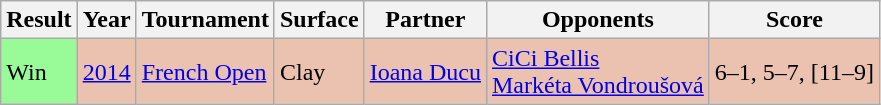<table class="sortable wikitable">
<tr>
<th>Result</th>
<th>Year</th>
<th>Tournament</th>
<th>Surface</th>
<th>Partner</th>
<th>Opponents</th>
<th>Score</th>
</tr>
<tr style="background:#ebc2af;">
<td style="background:#98fb98;">Win</td>
<td><a href='#'>2014</a></td>
<td><a href='#'>French Open</a></td>
<td>Clay</td>
<td> <a href='#'>Ioana Ducu</a></td>
<td> <a href='#'>CiCi Bellis</a> <br>  <a href='#'>Markéta Vondroušová</a></td>
<td>6–1, 5–7, [11–9]</td>
</tr>
</table>
